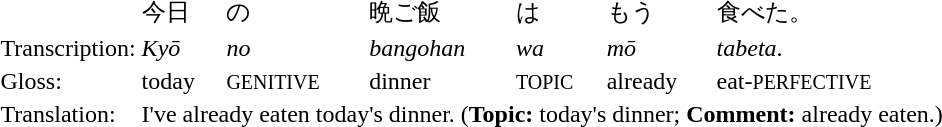<table>
<tr>
<td></td>
<td>今日</td>
<td>の</td>
<td>晩ご飯</td>
<td>は</td>
<td>もう</td>
<td>食べた。</td>
</tr>
<tr>
<td>Transcription:</td>
<td><em>Kyō</em></td>
<td><em>no</em></td>
<td><em>bangohan</em></td>
<td><em>wa</em></td>
<td><em>mō</em></td>
<td><em>tabeta</em>.</td>
</tr>
<tr>
<td>Gloss:</td>
<td>today</td>
<td><small>GENITIVE</small></td>
<td>dinner</td>
<td><small>TOPIC</small></td>
<td>already</td>
<td>eat-<small>PERFECTIVE</small></td>
</tr>
<tr>
<td>Translation:</td>
<td colspan=6>I've already eaten today's dinner. (<strong>Topic:</strong> today's dinner; <strong>Comment:</strong> already eaten.)</td>
</tr>
</table>
